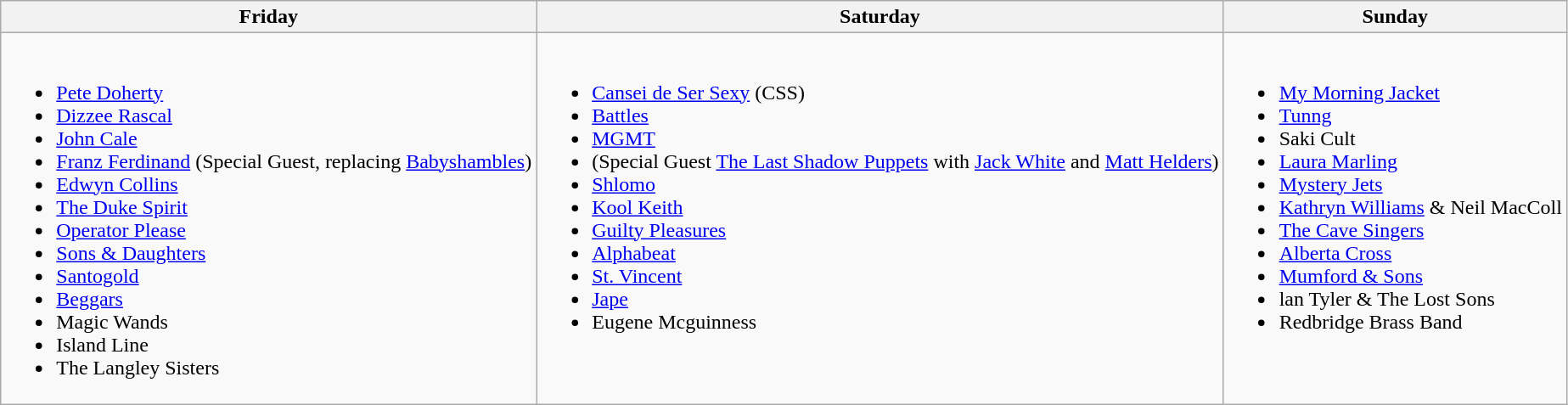<table class="wikitable">
<tr>
<th>Friday</th>
<th>Saturday</th>
<th>Sunday</th>
</tr>
<tr valign="top">
<td><br><ul><li><a href='#'>Pete Doherty</a></li><li><a href='#'>Dizzee Rascal</a></li><li><a href='#'>John Cale</a></li><li><a href='#'>Franz Ferdinand</a> (Special Guest, replacing <a href='#'>Babyshambles</a>)</li><li><a href='#'>Edwyn Collins</a></li><li><a href='#'>The Duke Spirit</a></li><li><a href='#'>Operator Please</a></li><li><a href='#'>Sons & Daughters</a></li><li><a href='#'>Santogold</a></li><li><a href='#'>Beggars</a></li><li>Magic Wands</li><li>Island Line</li><li>The Langley Sisters</li></ul></td>
<td><br><ul><li><a href='#'>Cansei de Ser Sexy</a> (CSS)</li><li><a href='#'>Battles</a></li><li><a href='#'>MGMT</a></li><li>(Special Guest <a href='#'>The Last Shadow Puppets</a> with <a href='#'>Jack White</a> and <a href='#'>Matt Helders</a>)</li><li><a href='#'>Shlomo</a></li><li><a href='#'>Kool Keith</a></li><li><a href='#'>Guilty Pleasures</a></li><li><a href='#'>Alphabeat</a></li><li><a href='#'>St. Vincent</a></li><li><a href='#'>Jape</a></li><li>Eugene Mcguinness</li></ul></td>
<td><br><ul><li><a href='#'>My Morning Jacket</a></li><li><a href='#'>Tunng</a></li><li>Saki Cult</li><li><a href='#'>Laura Marling</a></li><li><a href='#'>Mystery Jets</a></li><li><a href='#'>Kathryn Williams</a> & Neil MacColl</li><li><a href='#'>The Cave Singers</a></li><li><a href='#'>Alberta Cross</a></li><li><a href='#'>Mumford & Sons</a></li><li>lan Tyler & The Lost Sons</li><li>Redbridge Brass Band</li></ul></td>
</tr>
</table>
